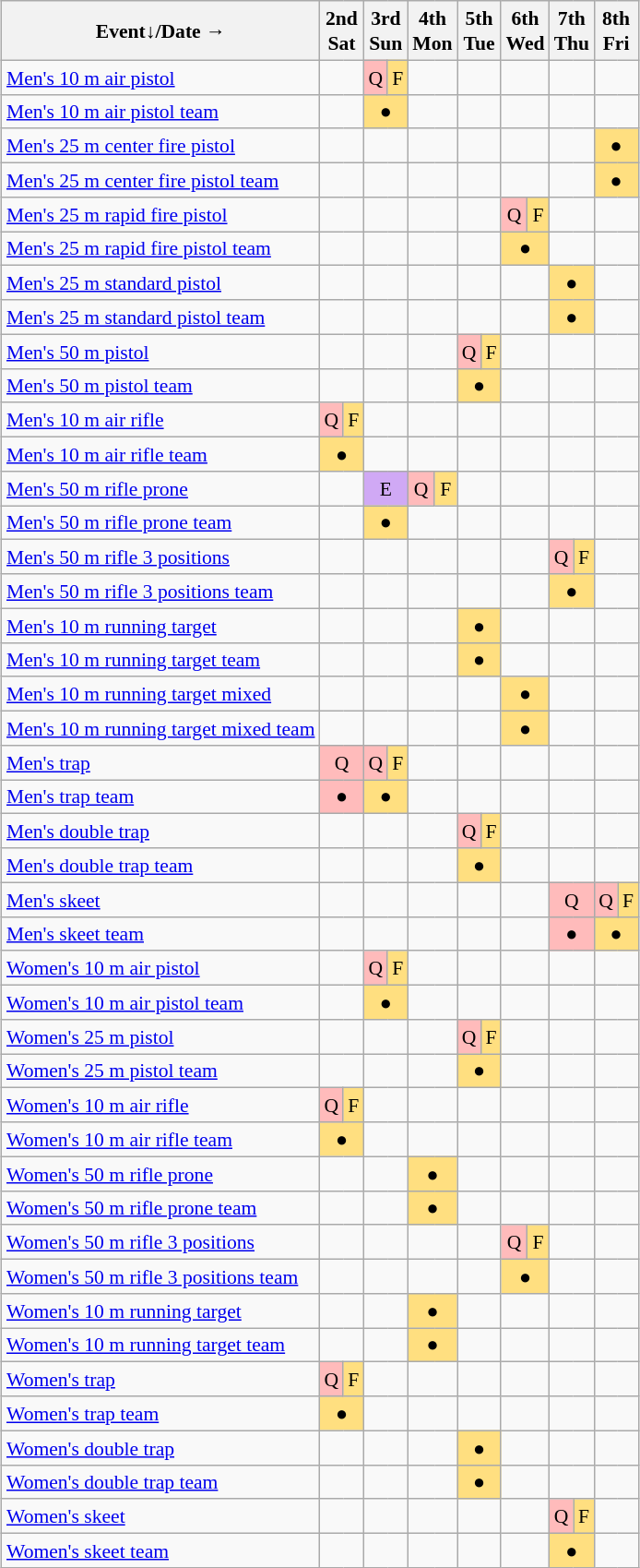<table class="wikitable" style="margin:0.5em auto; font-size:90%; line-height:1.25em; text-align:center;">
<tr>
<th>Event↓/Date →</th>
<th colspan=2>2nd<br>Sat</th>
<th colspan=2>3rd<br>Sun</th>
<th colspan=2>4th<br>Mon</th>
<th colspan=2>5th<br>Tue</th>
<th colspan=2>6th<br>Wed</th>
<th colspan=2>7th<br>Thu</th>
<th colspan=2>8th<br>Fri</th>
</tr>
<tr>
<td align=left><a href='#'>Men's 10 m air pistol</a></td>
<td colspan=2></td>
<td bgcolor="#FFBBBB">Q</td>
<td bgcolor="#FFDF80">F</td>
<td colspan=2></td>
<td colspan=2></td>
<td colspan=2></td>
<td colspan=2></td>
<td colspan=2></td>
</tr>
<tr>
<td align=left><a href='#'>Men's 10 m air pistol team</a></td>
<td colspan=2></td>
<td colspan=2 bgcolor="#FFDF80">●</td>
<td colspan=2></td>
<td colspan=2></td>
<td colspan=2></td>
<td colspan=2></td>
<td colspan=2></td>
</tr>
<tr>
<td align=left><a href='#'>Men's 25 m center fire pistol</a></td>
<td colspan=2></td>
<td colspan=2></td>
<td colspan=2></td>
<td colspan=2></td>
<td colspan=2></td>
<td colspan=2></td>
<td colspan=2 bgcolor="#FFDF80">●</td>
</tr>
<tr>
<td align=left><a href='#'>Men's 25 m center fire pistol team</a></td>
<td colspan=2></td>
<td colspan=2></td>
<td colspan=2></td>
<td colspan=2></td>
<td colspan=2></td>
<td colspan=2></td>
<td colspan=2 bgcolor="#FFDF80">●</td>
</tr>
<tr>
<td align=left><a href='#'>Men's 25 m rapid fire pistol</a></td>
<td colspan=2></td>
<td colspan=2></td>
<td colspan=2></td>
<td colspan=2></td>
<td bgcolor="#FFBBBB">Q</td>
<td bgcolor="#FFDF80">F</td>
<td colspan=2></td>
<td colspan=2></td>
</tr>
<tr>
<td align=left><a href='#'>Men's 25 m rapid fire pistol team</a></td>
<td colspan=2></td>
<td colspan=2></td>
<td colspan=2></td>
<td colspan=2></td>
<td colspan=2 bgcolor="#FFDF80">●</td>
<td colspan=2></td>
<td colspan=2></td>
</tr>
<tr>
<td align=left><a href='#'>Men's 25 m standard pistol</a></td>
<td colspan=2></td>
<td colspan=2></td>
<td colspan=2></td>
<td colspan=2></td>
<td colspan=2></td>
<td colspan=2 bgcolor="#FFDF80">●</td>
<td colspan=2></td>
</tr>
<tr>
<td align=left><a href='#'>Men's 25 m standard pistol team</a></td>
<td colspan=2></td>
<td colspan=2></td>
<td colspan=2></td>
<td colspan=2></td>
<td colspan=2></td>
<td colspan=2 bgcolor="#FFDF80">●</td>
<td colspan=2></td>
</tr>
<tr>
<td align=left><a href='#'>Men's 50 m pistol</a></td>
<td colspan=2></td>
<td colspan=2></td>
<td colspan=2></td>
<td bgcolor="#FFBBBB">Q</td>
<td bgcolor="#FFDF80">F</td>
<td colspan=2></td>
<td colspan=2></td>
<td colspan=2></td>
</tr>
<tr>
<td align=left><a href='#'>Men's 50 m pistol team</a></td>
<td colspan=2></td>
<td colspan=2></td>
<td colspan=2></td>
<td colspan=2 bgcolor="#FFDF80">●</td>
<td colspan=2></td>
<td colspan=2></td>
<td colspan=2></td>
</tr>
<tr>
<td align=left><a href='#'>Men's 10 m air rifle</a></td>
<td bgcolor="#FFBBBB">Q</td>
<td bgcolor="#FFDF80">F</td>
<td colspan=2></td>
<td colspan=2></td>
<td colspan=2></td>
<td colspan=2></td>
<td colspan=2></td>
<td colspan=2></td>
</tr>
<tr>
<td align=left><a href='#'>Men's 10 m air rifle team</a></td>
<td colspan=2 bgcolor="#FFDF80">●</td>
<td colspan=2></td>
<td colspan=2></td>
<td colspan=2></td>
<td colspan=2></td>
<td colspan=2></td>
<td colspan=2></td>
</tr>
<tr>
<td align=left><a href='#'>Men's 50 m rifle prone</a></td>
<td colspan=2></td>
<td colspan=2 bgcolor="#D0A9F5">E</td>
<td bgcolor="#FFBBBB">Q</td>
<td bgcolor="#FFDF80">F</td>
<td colspan=2></td>
<td colspan=2></td>
<td colspan=2></td>
<td colspan=2></td>
</tr>
<tr>
<td align=left><a href='#'>Men's 50 m rifle prone team</a></td>
<td colspan=2></td>
<td colspan=2 bgcolor="#FFDF80">●</td>
<td colspan=2></td>
<td colspan=2></td>
<td colspan=2></td>
<td colspan=2></td>
<td colspan=2></td>
</tr>
<tr>
<td align=left><a href='#'>Men's 50 m rifle 3 positions</a></td>
<td colspan=2></td>
<td colspan=2></td>
<td colspan=2></td>
<td colspan=2></td>
<td colspan=2></td>
<td bgcolor="#FFBBBB">Q</td>
<td bgcolor="#FFDF80">F</td>
<td colspan=2></td>
</tr>
<tr>
<td align=left><a href='#'>Men's 50 m rifle 3 positions team</a></td>
<td colspan=2></td>
<td colspan=2></td>
<td colspan=2></td>
<td colspan=2></td>
<td colspan=2></td>
<td colspan=2 bgcolor="#FFDF80">●</td>
<td colspan=2></td>
</tr>
<tr>
<td align=left><a href='#'>Men's 10 m running target</a></td>
<td colspan=2></td>
<td colspan=2></td>
<td colspan=2></td>
<td colspan=2 bgcolor="#FFDF80">●</td>
<td colspan=2></td>
<td colspan=2></td>
<td colspan=2></td>
</tr>
<tr>
<td align=left><a href='#'>Men's 10 m running target team</a></td>
<td colspan=2></td>
<td colspan=2></td>
<td colspan=2></td>
<td colspan=2 bgcolor="#FFDF80">●</td>
<td colspan=2></td>
<td colspan=2></td>
<td colspan=2></td>
</tr>
<tr>
<td align=left><a href='#'>Men's 10 m running target mixed</a></td>
<td colspan=2></td>
<td colspan=2></td>
<td colspan=2></td>
<td colspan=2></td>
<td colspan=2 bgcolor="#FFDF80">●</td>
<td colspan=2></td>
<td colspan=2></td>
</tr>
<tr>
<td align=left><a href='#'>Men's 10 m running target mixed team</a></td>
<td colspan=2></td>
<td colspan=2></td>
<td colspan=2></td>
<td colspan=2></td>
<td colspan=2 bgcolor="#FFDF80">●</td>
<td colspan=2></td>
<td colspan=2></td>
</tr>
<tr>
<td align=left><a href='#'>Men's trap</a></td>
<td colspan=2 bgcolor="#FFBBBB">Q</td>
<td bgcolor="#FFBBBB">Q</td>
<td bgcolor="#FFDF80">F</td>
<td colspan=2></td>
<td colspan=2></td>
<td colspan=2></td>
<td colspan=2></td>
<td colspan=2></td>
</tr>
<tr>
<td align=left><a href='#'>Men's trap team</a></td>
<td colspan=2 bgcolor="#FFBBBB">●</td>
<td colspan=2 bgcolor="#FFDF80">●</td>
<td colspan=2></td>
<td colspan=2></td>
<td colspan=2></td>
<td colspan=2></td>
<td colspan=2></td>
</tr>
<tr>
<td align=left><a href='#'>Men's double trap</a></td>
<td colspan=2></td>
<td colspan=2></td>
<td colspan=2></td>
<td bgcolor="#FFBBBB">Q</td>
<td bgcolor="#FFDF80">F</td>
<td colspan=2></td>
<td colspan=2></td>
<td colspan=2></td>
</tr>
<tr>
<td align=left><a href='#'>Men's double trap team</a></td>
<td colspan=2></td>
<td colspan=2></td>
<td colspan=2></td>
<td colspan=2 bgcolor="#FFDF80">●</td>
<td colspan=2></td>
<td colspan=2></td>
<td colspan=2></td>
</tr>
<tr>
<td align=left><a href='#'>Men's skeet</a></td>
<td colspan=2></td>
<td colspan=2></td>
<td colspan=2></td>
<td colspan=2></td>
<td colspan=2></td>
<td colspan=2 bgcolor="#FFBBBB">Q</td>
<td bgcolor="#FFBBBB">Q</td>
<td bgcolor="#FFDF80">F</td>
</tr>
<tr>
<td align=left><a href='#'>Men's skeet team</a></td>
<td colspan=2></td>
<td colspan=2></td>
<td colspan=2></td>
<td colspan=2></td>
<td colspan=2></td>
<td colspan=2 bgcolor="#FFBBBB">●</td>
<td colspan=2 bgcolor="#FFDF80">●</td>
</tr>
<tr>
<td align=left><a href='#'>Women's 10 m air pistol</a></td>
<td colspan=2></td>
<td bgcolor="#FFBBBB">Q</td>
<td bgcolor="#FFDF80">F</td>
<td colspan=2></td>
<td colspan=2></td>
<td colspan=2></td>
<td colspan=2></td>
<td colspan=2></td>
</tr>
<tr>
<td align=left><a href='#'>Women's 10 m air pistol team</a></td>
<td colspan=2></td>
<td colspan=2 bgcolor="#FFDF80">●</td>
<td colspan=2></td>
<td colspan=2></td>
<td colspan=2></td>
<td colspan=2></td>
<td colspan=2></td>
</tr>
<tr>
<td align=left><a href='#'>Women's 25 m pistol</a></td>
<td colspan=2></td>
<td colspan=2></td>
<td colspan=2></td>
<td bgcolor="#FFBBBB">Q</td>
<td bgcolor="#FFDF80">F</td>
<td colspan=2></td>
<td colspan=2></td>
<td colspan=2></td>
</tr>
<tr>
<td align=left><a href='#'>Women's 25 m pistol team</a></td>
<td colspan=2></td>
<td colspan=2></td>
<td colspan=2></td>
<td colspan=2 bgcolor="#FFDF80">●</td>
<td colspan=2></td>
<td colspan=2></td>
<td colspan=2></td>
</tr>
<tr>
<td align=left><a href='#'>Women's 10 m air rifle</a></td>
<td bgcolor="#FFBBBB">Q</td>
<td bgcolor="#FFDF80">F</td>
<td colspan=2></td>
<td colspan=2></td>
<td colspan=2></td>
<td colspan=2></td>
<td colspan=2></td>
<td colspan=2></td>
</tr>
<tr>
<td align=left><a href='#'>Women's 10 m air rifle team</a></td>
<td colspan=2 bgcolor="#FFDF80">●</td>
<td colspan=2></td>
<td colspan=2></td>
<td colspan=2></td>
<td colspan=2></td>
<td colspan=2></td>
<td colspan=2></td>
</tr>
<tr>
<td align=left><a href='#'>Women's 50 m rifle prone</a></td>
<td colspan=2></td>
<td colspan=2></td>
<td colspan=2 bgcolor="#FFDF80">●</td>
<td colspan=2></td>
<td colspan=2></td>
<td colspan=2></td>
<td colspan=2></td>
</tr>
<tr>
<td align=left><a href='#'>Women's 50 m rifle prone team</a></td>
<td colspan=2></td>
<td colspan=2></td>
<td colspan=2 bgcolor="#FFDF80">●</td>
<td colspan=2></td>
<td colspan=2></td>
<td colspan=2></td>
<td colspan=2></td>
</tr>
<tr>
<td align=left><a href='#'>Women's 50 m rifle 3 positions</a></td>
<td colspan=2></td>
<td colspan=2></td>
<td colspan=2></td>
<td colspan=2></td>
<td bgcolor="#FFBBBB">Q</td>
<td bgcolor="#FFDF80">F</td>
<td colspan=2></td>
<td colspan=2></td>
</tr>
<tr>
<td align=left><a href='#'>Women's 50 m rifle 3 positions team</a></td>
<td colspan=2></td>
<td colspan=2></td>
<td colspan=2></td>
<td colspan=2></td>
<td colspan=2 bgcolor="#FFDF80">●</td>
<td colspan=2></td>
<td colspan=2></td>
</tr>
<tr>
<td align=left><a href='#'>Women's 10 m running target</a></td>
<td colspan=2></td>
<td colspan=2></td>
<td colspan=2 bgcolor="#FFDF80">●</td>
<td colspan=2></td>
<td colspan=2></td>
<td colspan=2></td>
<td colspan=2></td>
</tr>
<tr>
<td align=left><a href='#'>Women's 10 m running target team</a></td>
<td colspan=2></td>
<td colspan=2></td>
<td colspan=2 bgcolor="#FFDF80">●</td>
<td colspan=2></td>
<td colspan=2></td>
<td colspan=2></td>
<td colspan=2></td>
</tr>
<tr>
<td align=left><a href='#'>Women's trap</a></td>
<td bgcolor="#FFBBBB">Q</td>
<td bgcolor="#FFDF80">F</td>
<td colspan=2></td>
<td colspan=2></td>
<td colspan=2></td>
<td colspan=2></td>
<td colspan=2></td>
<td colspan=2></td>
</tr>
<tr>
<td align=left><a href='#'>Women's trap team</a></td>
<td colspan=2 bgcolor="#FFDF80">●</td>
<td colspan=2></td>
<td colspan=2></td>
<td colspan=2></td>
<td colspan=2></td>
<td colspan=2></td>
<td colspan=2></td>
</tr>
<tr>
<td align=left><a href='#'>Women's double trap</a></td>
<td colspan=2></td>
<td colspan=2></td>
<td colspan=2></td>
<td colspan=2 bgcolor="#FFDF80">●</td>
<td colspan=2></td>
<td colspan=2></td>
<td colspan=2></td>
</tr>
<tr>
<td align=left><a href='#'>Women's double trap team</a></td>
<td colspan=2></td>
<td colspan=2></td>
<td colspan=2></td>
<td colspan=2 bgcolor="#FFDF80">●</td>
<td colspan=2></td>
<td colspan=2></td>
<td colspan=2></td>
</tr>
<tr>
<td align=left><a href='#'>Women's skeet</a></td>
<td colspan=2></td>
<td colspan=2></td>
<td colspan=2></td>
<td colspan=2></td>
<td colspan=2></td>
<td bgcolor="#FFBBBB">Q</td>
<td bgcolor="#FFDF80">F</td>
<td colspan=2></td>
</tr>
<tr>
<td align=left><a href='#'>Women's skeet team</a></td>
<td colspan=2></td>
<td colspan=2></td>
<td colspan=2></td>
<td colspan=2></td>
<td colspan=2></td>
<td colspan=2 bgcolor="#FFDF80">●</td>
<td colspan=2></td>
</tr>
</table>
